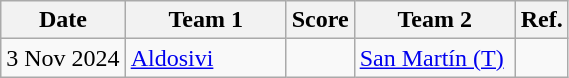<table class="wikitable" style="text-align:">
<tr>
<th>Date</th>
<th width=100px>Team 1</th>
<th>Score</th>
<th width=100px>Team 2</th>
<th>Ref.</th>
</tr>
<tr>
<td>3 Nov 2024</td>
<td><a href='#'>Aldosivi</a></td>
<td></td>
<td><a href='#'>San Martín (T)</a></td>
<td></td>
</tr>
</table>
